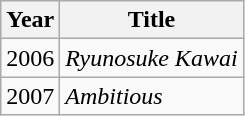<table class="wikitable">
<tr>
<th>Year</th>
<th>Title</th>
</tr>
<tr>
<td>2006</td>
<td><em>Ryunosuke Kawai</em></td>
</tr>
<tr>
<td>2007</td>
<td><em>Ambitious</em></td>
</tr>
</table>
